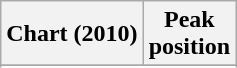<table class="wikitable sortable plainrowheaders" style="text-align:center">
<tr>
<th scope="col">Chart (2010)</th>
<th scope="col">Peak<br>position</th>
</tr>
<tr>
</tr>
<tr>
</tr>
<tr>
</tr>
</table>
